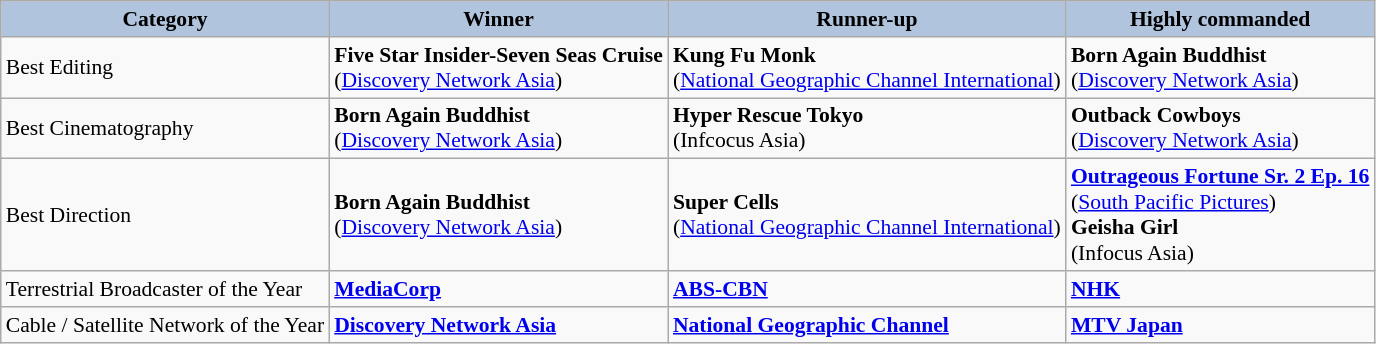<table class="wikitable" style="font-size:90%" cellpadding="5">
<tr style="text-align:center;">
<th style="background:#B0C4DE;">Category</th>
<th style="background:#B0C4DE;">Winner</th>
<th style="background:#B0C4DE;">Runner-up</th>
<th style="background:#B0C4DE;">Highly commanded</th>
</tr>
<tr>
<td>Best Editing</td>
<td> <strong>Five Star Insider-Seven Seas Cruise</strong><br>(<a href='#'>Discovery Network Asia</a>)</td>
<td> <strong>Kung Fu Monk</strong><br>(<a href='#'>National Geographic Channel International</a>)</td>
<td> <strong>Born Again Buddhist</strong><br>(<a href='#'>Discovery Network Asia</a>)</td>
</tr>
<tr>
<td>Best Cinematography</td>
<td> <strong>Born Again Buddhist</strong><br>(<a href='#'>Discovery Network Asia</a>)</td>
<td> <strong>Hyper Rescue Tokyo</strong><br>(Infcocus Asia)</td>
<td> <strong>Outback Cowboys</strong><br>(<a href='#'>Discovery Network Asia</a>)</td>
</tr>
<tr>
<td>Best Direction</td>
<td> <strong>Born Again Buddhist</strong><br>(<a href='#'>Discovery Network Asia</a>)</td>
<td> <strong>Super Cells</strong><br>(<a href='#'>National Geographic Channel International</a>)</td>
<td> <strong><a href='#'>Outrageous Fortune Sr. 2 Ep. 16</a></strong><br>(<a href='#'>South Pacific Pictures</a>)<br> <strong>Geisha Girl</strong><br>(Infocus Asia)</td>
</tr>
<tr>
<td>Terrestrial Broadcaster of the Year</td>
<td> <strong><a href='#'>MediaCorp</a></strong></td>
<td> <strong><a href='#'>ABS-CBN</a></strong></td>
<td> <strong><a href='#'>NHK</a></strong></td>
</tr>
<tr>
<td>Cable / Satellite Network of the Year</td>
<td> <strong><a href='#'>Discovery Network Asia</a></strong></td>
<td> <strong><a href='#'>National Geographic Channel</a></strong></td>
<td> <strong><a href='#'>MTV Japan</a></strong></td>
</tr>
</table>
